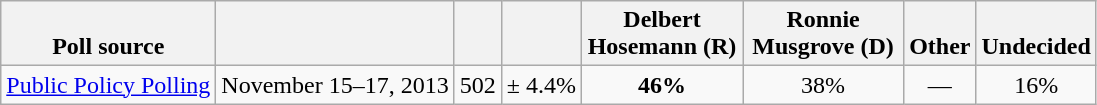<table class="wikitable" style="text-align:center">
<tr valign= bottom>
<th>Poll source</th>
<th></th>
<th></th>
<th></th>
<th style="width:100px;">Delbert<br>Hosemann (R)</th>
<th style="width:100px;">Ronnie<br>Musgrove (D)</th>
<th>Other</th>
<th>Undecided</th>
</tr>
<tr>
<td align=left><a href='#'>Public Policy Polling</a></td>
<td>November 15–17, 2013</td>
<td>502</td>
<td>± 4.4%</td>
<td><strong>46%</strong></td>
<td>38%</td>
<td>—</td>
<td>16%</td>
</tr>
</table>
